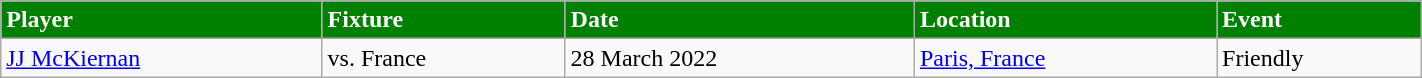<table class="wikitable" style="width:75%;">
<tr>
<th style="background:green; color:white; text-align:left;">Player</th>
<th style="background:green; color:white; text-align:left;">Fixture</th>
<th style="background:green; color:white; text-align:left;">Date</th>
<th style="background:green; color:white; text-align:left;">Location</th>
<th style="background:green; color:white; text-align:left;">Event</th>
</tr>
<tr>
<td><a href='#'>JJ McKiernan</a></td>
<td>vs.  France</td>
<td>28 March 2022</td>
<td><a href='#'>Paris, France</a></td>
<td>Friendly</td>
</tr>
</table>
